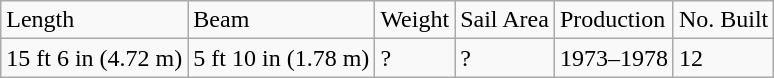<table class="wikitable">
<tr>
<td>Length</td>
<td>Beam</td>
<td>Weight</td>
<td>Sail Area</td>
<td>Production</td>
<td>No. Built</td>
</tr>
<tr>
<td>15 ft 6 in (4.72 m)</td>
<td>5 ft 10 in (1.78 m)</td>
<td>?</td>
<td>?</td>
<td>1973–1978</td>
<td>12</td>
</tr>
</table>
